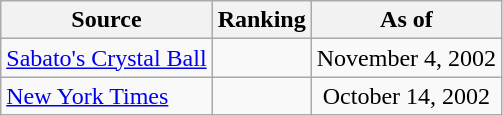<table class="wikitable" style="text-align:center">
<tr>
<th>Source</th>
<th>Ranking</th>
<th>As of</th>
</tr>
<tr>
<td align=left><a href='#'>Sabato's Crystal Ball</a></td>
<td></td>
<td>November 4, 2002</td>
</tr>
<tr>
<td align=left><a href='#'>New York Times</a></td>
<td></td>
<td>October 14, 2002</td>
</tr>
</table>
